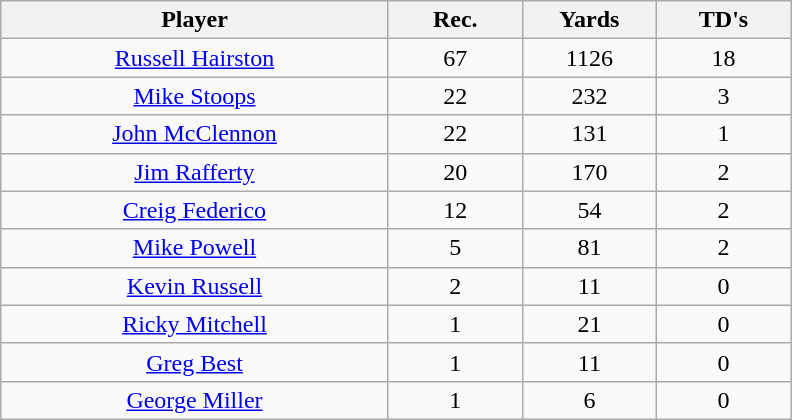<table class="wikitable sortable">
<tr>
<th bgcolor="#DDDDFF" width="26%">Player</th>
<th bgcolor="#DDDDFF" width="9%">Rec.</th>
<th bgcolor="#DDDDFF" width="9%">Yards</th>
<th bgcolor="#DDDDFF" width="9%">TD's</th>
</tr>
<tr align="center">
<td><a href='#'>Russell Hairston</a></td>
<td>67</td>
<td>1126</td>
<td>18</td>
</tr>
<tr align="center">
<td><a href='#'>Mike Stoops</a></td>
<td>22</td>
<td>232</td>
<td>3</td>
</tr>
<tr align="center">
<td><a href='#'>John McClennon</a></td>
<td>22</td>
<td>131</td>
<td>1</td>
</tr>
<tr align="center">
<td><a href='#'>Jim Rafferty</a></td>
<td>20</td>
<td>170</td>
<td>2</td>
</tr>
<tr align="center">
<td><a href='#'>Creig Federico</a></td>
<td>12</td>
<td>54</td>
<td>2</td>
</tr>
<tr align="center">
<td><a href='#'>Mike Powell</a></td>
<td>5</td>
<td>81</td>
<td>2</td>
</tr>
<tr align="center">
<td><a href='#'>Kevin Russell</a></td>
<td>2</td>
<td>11</td>
<td>0</td>
</tr>
<tr align="center">
<td><a href='#'>Ricky Mitchell</a></td>
<td>1</td>
<td>21</td>
<td>0</td>
</tr>
<tr align="center">
<td><a href='#'>Greg Best</a></td>
<td>1</td>
<td>11</td>
<td>0</td>
</tr>
<tr align="center">
<td><a href='#'>George Miller</a></td>
<td>1</td>
<td>6</td>
<td>0</td>
</tr>
</table>
